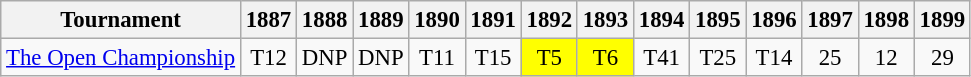<table class="wikitable" style="font-size:95%;">
<tr>
<th>Tournament</th>
<th>1887</th>
<th>1888</th>
<th>1889</th>
<th>1890</th>
<th>1891</th>
<th>1892</th>
<th>1893</th>
<th>1894</th>
<th>1895</th>
<th>1896</th>
<th>1897</th>
<th>1898</th>
<th>1899</th>
</tr>
<tr>
<td><a href='#'>The Open Championship</a></td>
<td align="center">T12</td>
<td align="center">DNP</td>
<td align="center">DNP</td>
<td align="center">T11</td>
<td align="center">T15</td>
<td align="center" style="background:yellow;">T5</td>
<td align="center" style="background:yellow;">T6</td>
<td align="center">T41</td>
<td align="center">T25</td>
<td align="center">T14</td>
<td align="center">25</td>
<td align="center">12</td>
<td align="center">29</td>
</tr>
</table>
